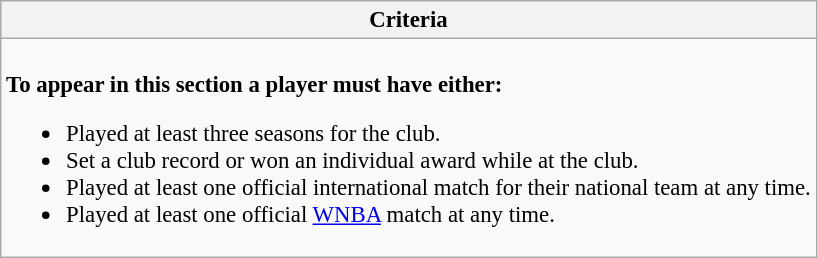<table class="wikitable collapsible collapsed" style="font-size:95%;">
<tr>
<th>Criteria</th>
</tr>
<tr>
<td><br><strong>To appear in this section a player must have either:</strong><ul><li>Played at least three seasons for the club.</li><li>Set a club record or won an individual award while at the club.</li><li>Played at least one official international match for their national team at any time.</li><li>Played at least one official <a href='#'>WNBA</a> match at any time.</li></ul></td>
</tr>
</table>
